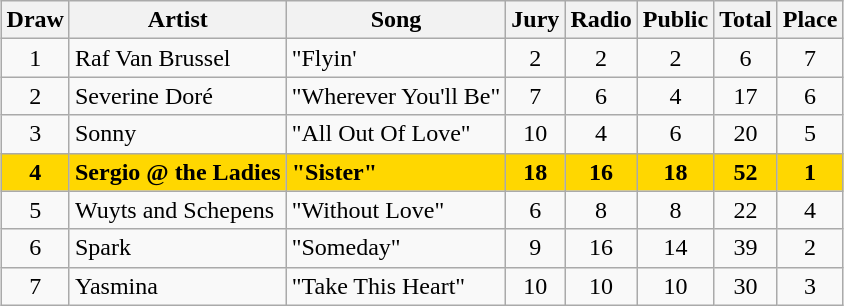<table class="sortable wikitable" style="margin: 1em auto 1em auto; text-align:center">
<tr>
<th>Draw</th>
<th>Artist</th>
<th>Song</th>
<th>Jury</th>
<th>Radio</th>
<th>Public</th>
<th>Total</th>
<th>Place</th>
</tr>
<tr>
<td>1</td>
<td align="left">Raf Van Brussel</td>
<td align="left">"Flyin'</td>
<td>2</td>
<td>2</td>
<td>2</td>
<td>6</td>
<td>7</td>
</tr>
<tr>
<td>2</td>
<td align="left">Severine Doré</td>
<td align="left">"Wherever You'll Be"</td>
<td>7</td>
<td>6</td>
<td>4</td>
<td>17</td>
<td>6</td>
</tr>
<tr>
<td>3</td>
<td align="left">Sonny</td>
<td align="left">"All Out Of Love"</td>
<td>10</td>
<td>4</td>
<td>6</td>
<td>20</td>
<td>5</td>
</tr>
<tr style="font-weight:bold;background:gold;">
<td>4</td>
<td align="left">Sergio @ the Ladies</td>
<td align="left">"Sister"</td>
<td>18</td>
<td>16</td>
<td>18</td>
<td>52</td>
<td>1</td>
</tr>
<tr>
<td>5</td>
<td align="left">Wuyts and Schepens</td>
<td align="left">"Without Love"</td>
<td>6</td>
<td>8</td>
<td>8</td>
<td>22</td>
<td>4</td>
</tr>
<tr>
<td>6</td>
<td align="left">Spark</td>
<td align="left">"Someday"</td>
<td>9</td>
<td>16</td>
<td>14</td>
<td>39</td>
<td>2</td>
</tr>
<tr>
<td>7</td>
<td align="left">Yasmina</td>
<td align="left">"Take This Heart"</td>
<td>10</td>
<td>10</td>
<td>10</td>
<td>30</td>
<td>3</td>
</tr>
</table>
